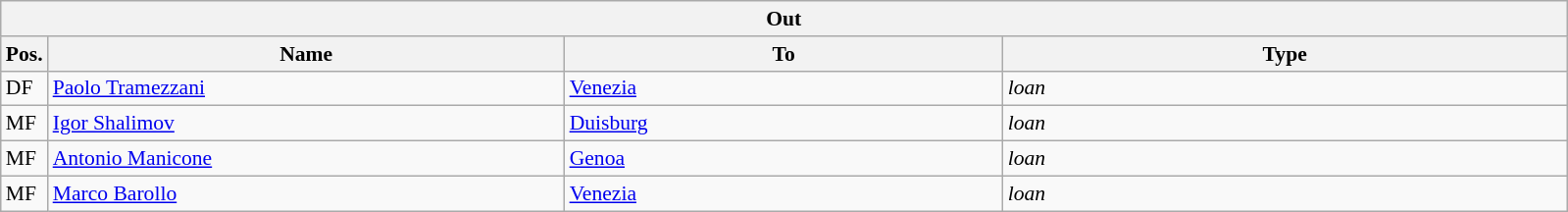<table class="wikitable" style="font-size:90%;">
<tr>
<th colspan="4">Out</th>
</tr>
<tr>
<th width=3%>Pos.</th>
<th width=33%>Name</th>
<th width=28%>To</th>
<th width=36%>Type</th>
</tr>
<tr>
<td>DF</td>
<td><a href='#'>Paolo Tramezzani</a></td>
<td><a href='#'>Venezia</a></td>
<td><em>loan</em></td>
</tr>
<tr>
<td>MF</td>
<td><a href='#'>Igor Shalimov</a></td>
<td><a href='#'>Duisburg</a></td>
<td><em>loan</em></td>
</tr>
<tr>
<td>MF</td>
<td><a href='#'>Antonio Manicone</a></td>
<td><a href='#'>Genoa</a></td>
<td><em>loan</em></td>
</tr>
<tr>
<td>MF</td>
<td><a href='#'>Marco Barollo</a></td>
<td><a href='#'>Venezia</a></td>
<td><em>loan</em></td>
</tr>
</table>
